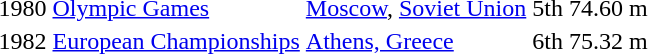<table>
<tr>
<td>1980</td>
<td><a href='#'>Olympic Games</a></td>
<td><a href='#'>Moscow</a>, <a href='#'>Soviet Union</a></td>
<td>5th</td>
<td>74.60 m</td>
</tr>
<tr>
<td>1982</td>
<td><a href='#'>European Championships</a></td>
<td><a href='#'>Athens, Greece</a></td>
<td>6th</td>
<td>75.32 m</td>
</tr>
</table>
